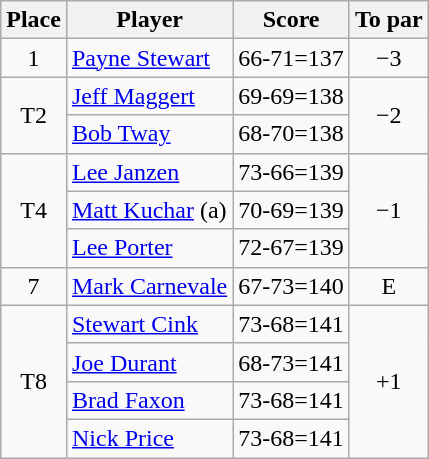<table class="wikitable">
<tr>
<th>Place</th>
<th>Player</th>
<th>Score</th>
<th>To par</th>
</tr>
<tr>
<td align=center>1</td>
<td> <a href='#'>Payne Stewart</a></td>
<td align=center>66-71=137</td>
<td align=center>−3</td>
</tr>
<tr>
<td rowspan="2" align=center>T2</td>
<td> <a href='#'>Jeff Maggert</a></td>
<td align=center>69-69=138</td>
<td rowspan="2" align=center>−2</td>
</tr>
<tr>
<td> <a href='#'>Bob Tway</a></td>
<td align=center>68-70=138</td>
</tr>
<tr>
<td rowspan="3" align=center>T4</td>
<td> <a href='#'>Lee Janzen</a></td>
<td align=center>73-66=139</td>
<td rowspan="3" align=center>−1</td>
</tr>
<tr>
<td> <a href='#'>Matt Kuchar</a> (a)</td>
<td align=center>70-69=139</td>
</tr>
<tr>
<td> <a href='#'>Lee Porter</a></td>
<td align=center>72-67=139</td>
</tr>
<tr>
<td align=center>7</td>
<td> <a href='#'>Mark Carnevale</a></td>
<td align=center>67-73=140</td>
<td align=center>E</td>
</tr>
<tr>
<td rowspan="4" align=center>T8</td>
<td> <a href='#'>Stewart Cink</a></td>
<td align=center>73-68=141</td>
<td rowspan="4" align=center>+1</td>
</tr>
<tr>
<td> <a href='#'>Joe Durant</a></td>
<td align=center>68-73=141</td>
</tr>
<tr>
<td> <a href='#'>Brad Faxon</a></td>
<td align=center>73-68=141</td>
</tr>
<tr>
<td> <a href='#'>Nick Price</a></td>
<td align=center>73-68=141</td>
</tr>
</table>
